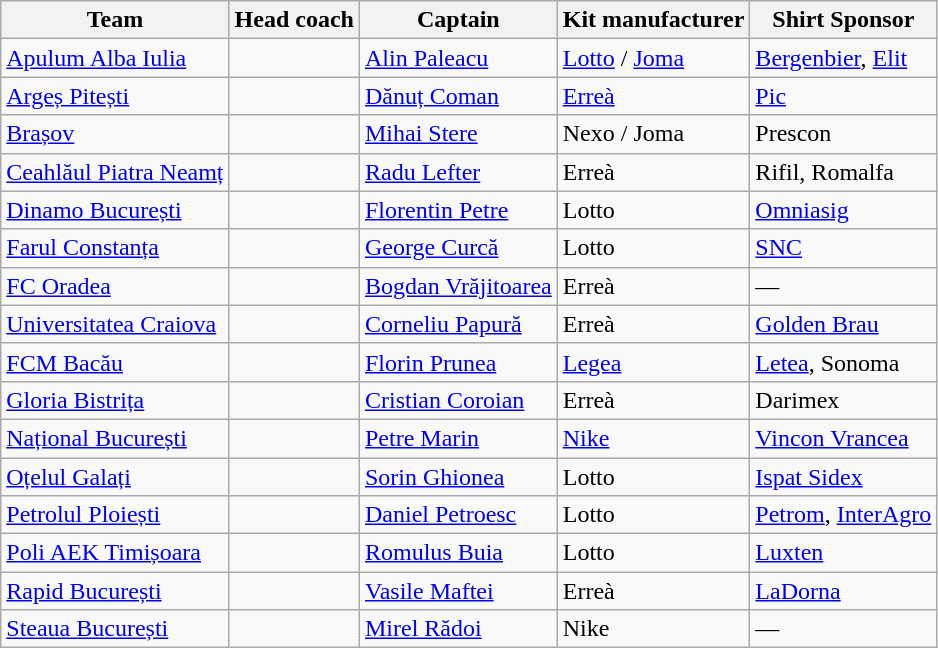<table class="wikitable sortable" style="text-align: left;">
<tr>
<th>Team</th>
<th>Head coach</th>
<th>Captain</th>
<th>Kit manufacturer</th>
<th>Shirt Sponsor</th>
</tr>
<tr>
<td><a href='#'>Apulum Alba Iulia</a></td>
<td> </td>
<td> <a href='#'>Alin Paleacu</a></td>
<td><a href='#'>Lotto</a> / <a href='#'>Joma</a></td>
<td><a href='#'>Bergenbier</a>, <a href='#'>Elit</a></td>
</tr>
<tr>
<td><a href='#'>Argeș Pitești</a></td>
<td> </td>
<td> <a href='#'>Dănuț Coman</a></td>
<td><a href='#'>Erreà</a></td>
<td><a href='#'>Pic</a></td>
</tr>
<tr>
<td><a href='#'>Brașov</a></td>
<td> </td>
<td> <a href='#'>Mihai Stere</a></td>
<td>Nexo / Joma</td>
<td>Prescon</td>
</tr>
<tr>
<td><a href='#'>Ceahlăul Piatra Neamț</a></td>
<td> </td>
<td> <a href='#'>Radu Lefter</a></td>
<td>Erreà</td>
<td>Rifil, Romalfa</td>
</tr>
<tr>
<td><a href='#'>Dinamo București</a></td>
<td> </td>
<td> <a href='#'>Florentin Petre</a></td>
<td>Lotto</td>
<td><a href='#'>Omniasig</a></td>
</tr>
<tr>
<td><a href='#'>Farul Constanța</a></td>
<td> </td>
<td> <a href='#'>George Curcă</a></td>
<td>Lotto</td>
<td><a href='#'>SNC</a></td>
</tr>
<tr>
<td><a href='#'>FC Oradea</a></td>
<td> </td>
<td> <a href='#'>Bogdan Vrăjitoarea</a></td>
<td>Erreà</td>
<td>—</td>
</tr>
<tr>
<td><a href='#'>Universitatea Craiova</a></td>
<td> </td>
<td> <a href='#'>Corneliu Papură</a></td>
<td>Erreà</td>
<td><a href='#'>Golden Brau</a></td>
</tr>
<tr>
<td><a href='#'>FCM Bacău</a></td>
<td> </td>
<td> <a href='#'>Florin Prunea</a></td>
<td><a href='#'>Legea</a></td>
<td><a href='#'>Letea</a>, Sonoma</td>
</tr>
<tr>
<td><a href='#'>Gloria Bistrița</a></td>
<td> </td>
<td> <a href='#'>Cristian Coroian</a></td>
<td>Erreà</td>
<td>Darimex</td>
</tr>
<tr>
<td><a href='#'>Național București</a></td>
<td> </td>
<td> <a href='#'>Petre Marin</a></td>
<td><a href='#'>Nike</a></td>
<td><a href='#'>Vincon Vrancea</a></td>
</tr>
<tr>
<td><a href='#'>Oțelul Galați</a></td>
<td> </td>
<td> <a href='#'>Sorin Ghionea</a></td>
<td>Lotto</td>
<td><a href='#'>Ispat Sidex</a></td>
</tr>
<tr>
<td><a href='#'>Petrolul Ploiești</a></td>
<td> </td>
<td> <a href='#'>Daniel Petroesc</a></td>
<td>Lotto</td>
<td><a href='#'>Petrom</a>, <a href='#'>InterAgro</a></td>
</tr>
<tr>
<td><a href='#'>Poli AEK Timișoara</a></td>
<td> </td>
<td> <a href='#'>Romulus Buia</a></td>
<td>Lotto</td>
<td><a href='#'>Luxten</a></td>
</tr>
<tr>
<td><a href='#'>Rapid București</a></td>
<td> </td>
<td> <a href='#'>Vasile Maftei</a></td>
<td>Erreà</td>
<td><a href='#'>LaDorna</a></td>
</tr>
<tr>
<td><a href='#'>Steaua București</a></td>
<td> </td>
<td> <a href='#'>Mirel Rădoi</a></td>
<td>Nike</td>
<td>—</td>
</tr>
</table>
